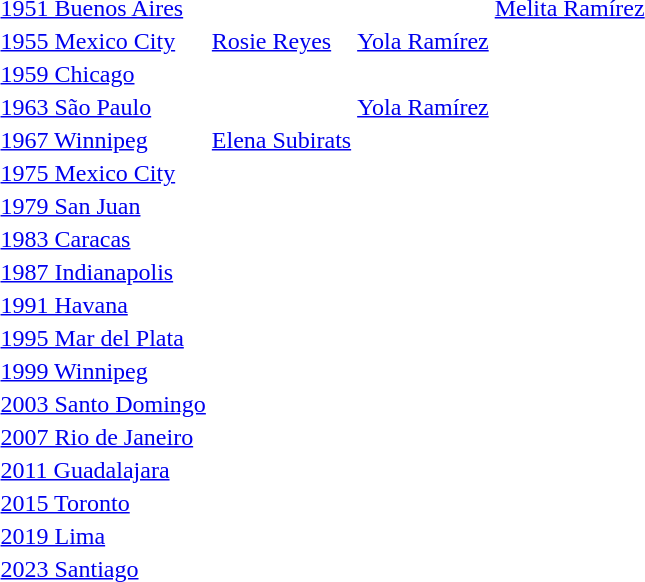<table>
<tr>
<td><a href='#'>1951 Buenos Aires</a></td>
<td></td>
<td></td>
<td> <a href='#'>Melita Ramírez</a> </td>
</tr>
<tr>
<td><a href='#'>1955 Mexico City</a></td>
<td> <a href='#'>Rosie Reyes</a> </td>
<td> <a href='#'>Yola Ramírez</a> </td>
<td></td>
</tr>
<tr>
<td><a href='#'>1959 Chicago</a></td>
<td></td>
<td></td>
<td></td>
</tr>
<tr>
<td><a href='#'>1963 São Paulo</a></td>
<td></td>
<td> <a href='#'>Yola Ramírez</a> </td>
<td></td>
</tr>
<tr>
<td><a href='#'>1967 Winnipeg</a></td>
<td> <a href='#'>Elena Subirats</a> </td>
<td></td>
<td></td>
</tr>
<tr>
<td><a href='#'>1975 Mexico City</a></td>
<td></td>
<td></td>
<td></td>
</tr>
<tr>
<td><a href='#'>1979 San Juan</a></td>
<td></td>
<td></td>
<td></td>
</tr>
<tr>
<td><a href='#'>1983 Caracas</a></td>
<td></td>
<td></td>
<td></td>
</tr>
<tr>
<td rowspan=2><a href='#'>1987 Indianapolis</a></td>
<td rowspan=2></td>
<td rowspan=2></td>
<td></td>
</tr>
<tr>
<td></td>
</tr>
<tr>
<td><a href='#'>1991 Havana</a></td>
<td></td>
<td></td>
<td></td>
</tr>
<tr>
<td><a href='#'>1995 Mar del Plata</a></td>
<td></td>
<td></td>
<td></td>
</tr>
<tr>
<td rowspan=2><a href='#'>1999 Winnipeg</a></td>
<td rowspan=2></td>
<td rowspan=2></td>
<td></td>
</tr>
<tr>
<td></td>
</tr>
<tr>
<td rowspan=2><a href='#'>2003 Santo Domingo</a></td>
<td rowspan=2></td>
<td rowspan=2></td>
<td></td>
</tr>
<tr>
<td></td>
</tr>
<tr>
<td><a href='#'>2007 Rio de Janeiro</a></td>
<td></td>
<td></td>
<td></td>
</tr>
<tr>
<td><a href='#'>2011 Guadalajara</a></td>
<td></td>
<td></td>
<td></td>
</tr>
<tr>
<td><a href='#'>2015 Toronto</a></td>
<td></td>
<td></td>
<td></td>
</tr>
<tr>
<td><a href='#'>2019 Lima</a></td>
<td></td>
<td></td>
<td></td>
</tr>
<tr>
<td><a href='#'>2023 Santiago</a></td>
<td></td>
<td></td>
<td></td>
</tr>
</table>
